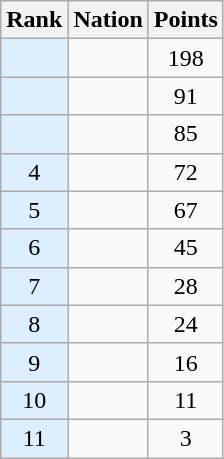<table class="wikitable sortable" style="text-align:center">
<tr>
<th>Rank</th>
<th>Nation</th>
<th>Points</th>
</tr>
<tr>
<td bgcolor = DDEEFF></td>
<td align=left></td>
<td>198</td>
</tr>
<tr -style="background-color:#ccccff">
<td bgcolor = DDEEFF></td>
<td align=left></td>
<td>91</td>
</tr>
<tr>
<td bgcolor = DDEEFF></td>
<td align=left></td>
<td>85</td>
</tr>
<tr>
<td bgcolor = DDEEFF>4</td>
<td align=left></td>
<td>72</td>
</tr>
<tr>
<td bgcolor = DDEEFF>5</td>
<td align=left></td>
<td>67</td>
</tr>
<tr>
<td bgcolor = DDEEFF>6</td>
<td align=left></td>
<td>45</td>
</tr>
<tr>
<td bgcolor = DDEEFF>7</td>
<td align=left></td>
<td>28</td>
</tr>
<tr>
<td bgcolor = DDEEFF>8</td>
<td align=left></td>
<td>24</td>
</tr>
<tr>
<td bgcolor = DDEEFF>9</td>
<td align=left></td>
<td>16</td>
</tr>
<tr>
<td bgcolor = DDEEFF>10</td>
<td align=left></td>
<td>11</td>
</tr>
<tr>
<td bgcolor = DDEEFF>11</td>
<td align=left></td>
<td>3</td>
</tr>
</table>
